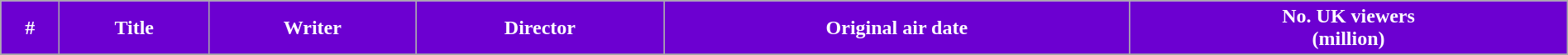<table class="wikitable plainrowheaders" style="width:100%;">
<tr>
<th style="background:#6c00d1; color:#fff;">#</th>
<th style="background:#6c00d1; color:#fff;">Title</th>
<th style="background:#6c00d1; color:#fff;">Writer</th>
<th style="background:#6c00d1; color:#fff;">Director</th>
<th style="background:#6c00d1; color:#fff;">Original air date</th>
<th style="background:#6c00d1; color:#fff;">No. UK viewers<br>(million)</th>
</tr>
<tr>
</tr>
</table>
